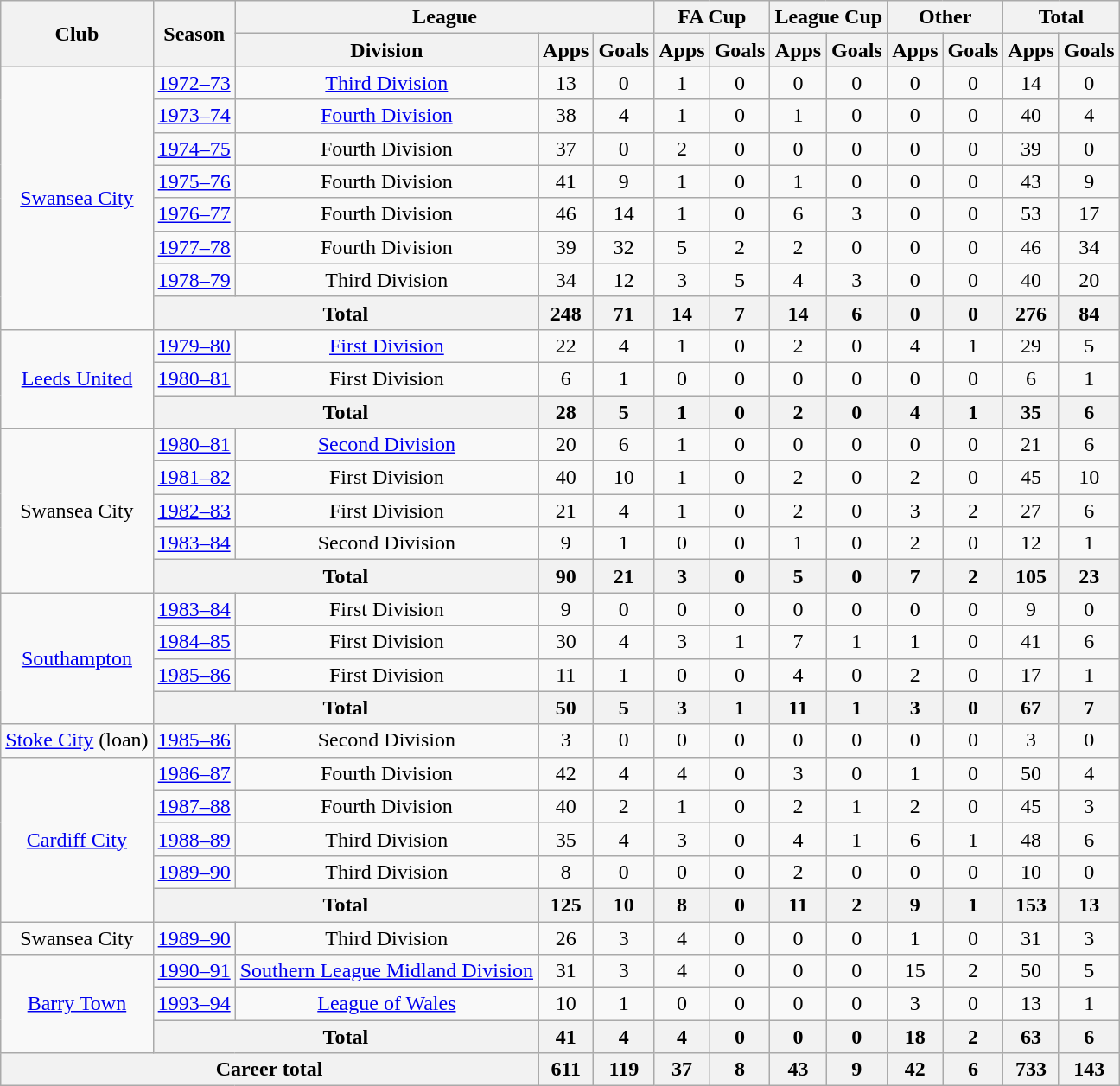<table class="wikitable" style="text-align: center;">
<tr>
<th rowspan="2">Club</th>
<th rowspan="2">Season</th>
<th colspan="3">League</th>
<th colspan="2">FA Cup</th>
<th colspan="2">League Cup</th>
<th colspan="2">Other</th>
<th colspan="2">Total</th>
</tr>
<tr>
<th>Division</th>
<th>Apps</th>
<th>Goals</th>
<th>Apps</th>
<th>Goals</th>
<th>Apps</th>
<th>Goals</th>
<th>Apps</th>
<th>Goals</th>
<th>Apps</th>
<th>Goals</th>
</tr>
<tr>
<td rowspan="8"><a href='#'>Swansea City</a></td>
<td><a href='#'>1972–73</a></td>
<td><a href='#'>Third Division</a></td>
<td>13</td>
<td>0</td>
<td>1</td>
<td>0</td>
<td>0</td>
<td>0</td>
<td>0</td>
<td>0</td>
<td>14</td>
<td>0</td>
</tr>
<tr>
<td><a href='#'>1973–74</a></td>
<td><a href='#'>Fourth Division</a></td>
<td>38</td>
<td>4</td>
<td>1</td>
<td>0</td>
<td>1</td>
<td>0</td>
<td>0</td>
<td>0</td>
<td>40</td>
<td>4</td>
</tr>
<tr>
<td><a href='#'>1974–75</a></td>
<td>Fourth Division</td>
<td>37</td>
<td>0</td>
<td>2</td>
<td>0</td>
<td>0</td>
<td>0</td>
<td>0</td>
<td>0</td>
<td>39</td>
<td>0</td>
</tr>
<tr>
<td><a href='#'>1975–76</a></td>
<td>Fourth Division</td>
<td>41</td>
<td>9</td>
<td>1</td>
<td>0</td>
<td>1</td>
<td>0</td>
<td>0</td>
<td>0</td>
<td>43</td>
<td>9</td>
</tr>
<tr>
<td><a href='#'>1976–77</a></td>
<td>Fourth Division</td>
<td>46</td>
<td>14</td>
<td>1</td>
<td>0</td>
<td>6</td>
<td>3</td>
<td>0</td>
<td>0</td>
<td>53</td>
<td>17</td>
</tr>
<tr>
<td><a href='#'>1977–78</a></td>
<td>Fourth Division</td>
<td>39</td>
<td>32</td>
<td>5</td>
<td>2</td>
<td>2</td>
<td>0</td>
<td>0</td>
<td>0</td>
<td>46</td>
<td>34</td>
</tr>
<tr>
<td><a href='#'>1978–79</a></td>
<td>Third Division</td>
<td>34</td>
<td>12</td>
<td>3</td>
<td>5</td>
<td>4</td>
<td>3</td>
<td>0</td>
<td>0</td>
<td>40</td>
<td>20</td>
</tr>
<tr>
<th colspan="2">Total</th>
<th>248</th>
<th>71</th>
<th>14</th>
<th>7</th>
<th>14</th>
<th>6</th>
<th>0</th>
<th>0</th>
<th>276</th>
<th>84</th>
</tr>
<tr>
<td rowspan="3"><a href='#'>Leeds United</a></td>
<td><a href='#'>1979–80</a></td>
<td><a href='#'>First Division</a></td>
<td>22</td>
<td>4</td>
<td>1</td>
<td>0</td>
<td>2</td>
<td>0</td>
<td>4</td>
<td>1</td>
<td>29</td>
<td>5</td>
</tr>
<tr>
<td><a href='#'>1980–81</a></td>
<td>First Division</td>
<td>6</td>
<td>1</td>
<td>0</td>
<td>0</td>
<td>0</td>
<td>0</td>
<td>0</td>
<td>0</td>
<td>6</td>
<td>1</td>
</tr>
<tr>
<th colspan="2">Total</th>
<th>28</th>
<th>5</th>
<th>1</th>
<th>0</th>
<th>2</th>
<th>0</th>
<th>4</th>
<th>1</th>
<th>35</th>
<th>6</th>
</tr>
<tr>
<td rowspan="5">Swansea City</td>
<td><a href='#'>1980–81</a></td>
<td><a href='#'>Second Division</a></td>
<td>20</td>
<td>6</td>
<td>1</td>
<td>0</td>
<td>0</td>
<td>0</td>
<td>0</td>
<td>0</td>
<td>21</td>
<td>6</td>
</tr>
<tr>
<td><a href='#'>1981–82</a></td>
<td>First Division</td>
<td>40</td>
<td>10</td>
<td>1</td>
<td>0</td>
<td>2</td>
<td>0</td>
<td>2</td>
<td>0</td>
<td>45</td>
<td>10</td>
</tr>
<tr>
<td><a href='#'>1982–83</a></td>
<td>First Division</td>
<td>21</td>
<td>4</td>
<td>1</td>
<td>0</td>
<td>2</td>
<td>0</td>
<td>3</td>
<td>2</td>
<td>27</td>
<td>6</td>
</tr>
<tr>
<td><a href='#'>1983–84</a></td>
<td>Second Division</td>
<td>9</td>
<td>1</td>
<td>0</td>
<td>0</td>
<td>1</td>
<td>0</td>
<td>2</td>
<td>0</td>
<td>12</td>
<td>1</td>
</tr>
<tr>
<th colspan="2">Total</th>
<th>90</th>
<th>21</th>
<th>3</th>
<th>0</th>
<th>5</th>
<th>0</th>
<th>7</th>
<th>2</th>
<th>105</th>
<th>23</th>
</tr>
<tr>
<td rowspan="4"><a href='#'>Southampton</a></td>
<td><a href='#'>1983–84</a></td>
<td>First Division</td>
<td>9</td>
<td>0</td>
<td>0</td>
<td>0</td>
<td>0</td>
<td>0</td>
<td>0</td>
<td>0</td>
<td>9</td>
<td>0</td>
</tr>
<tr>
<td><a href='#'>1984–85</a></td>
<td>First Division</td>
<td>30</td>
<td>4</td>
<td>3</td>
<td>1</td>
<td>7</td>
<td>1</td>
<td>1</td>
<td>0</td>
<td>41</td>
<td>6</td>
</tr>
<tr>
<td><a href='#'>1985–86</a></td>
<td>First Division</td>
<td>11</td>
<td>1</td>
<td>0</td>
<td>0</td>
<td>4</td>
<td>0</td>
<td>2</td>
<td>0</td>
<td>17</td>
<td>1</td>
</tr>
<tr>
<th colspan="2">Total</th>
<th>50</th>
<th>5</th>
<th>3</th>
<th>1</th>
<th>11</th>
<th>1</th>
<th>3</th>
<th>0</th>
<th>67</th>
<th>7</th>
</tr>
<tr>
<td><a href='#'>Stoke City</a> (loan)</td>
<td><a href='#'>1985–86</a></td>
<td>Second Division</td>
<td>3</td>
<td>0</td>
<td>0</td>
<td>0</td>
<td>0</td>
<td>0</td>
<td>0</td>
<td>0</td>
<td>3</td>
<td>0</td>
</tr>
<tr>
<td rowspan="5"><a href='#'>Cardiff City</a></td>
<td><a href='#'>1986–87</a></td>
<td>Fourth Division</td>
<td>42</td>
<td>4</td>
<td>4</td>
<td>0</td>
<td>3</td>
<td>0</td>
<td>1</td>
<td>0</td>
<td>50</td>
<td>4</td>
</tr>
<tr>
<td><a href='#'>1987–88</a></td>
<td>Fourth Division</td>
<td>40</td>
<td>2</td>
<td>1</td>
<td>0</td>
<td>2</td>
<td>1</td>
<td>2</td>
<td>0</td>
<td>45</td>
<td>3</td>
</tr>
<tr>
<td><a href='#'>1988–89</a></td>
<td>Third Division</td>
<td>35</td>
<td>4</td>
<td>3</td>
<td>0</td>
<td>4</td>
<td>1</td>
<td>6</td>
<td>1</td>
<td>48</td>
<td>6</td>
</tr>
<tr>
<td><a href='#'>1989–90</a></td>
<td>Third Division</td>
<td>8</td>
<td>0</td>
<td>0</td>
<td>0</td>
<td>2</td>
<td>0</td>
<td>0</td>
<td>0</td>
<td>10</td>
<td>0</td>
</tr>
<tr>
<th colspan="2">Total</th>
<th>125</th>
<th>10</th>
<th>8</th>
<th>0</th>
<th>11</th>
<th>2</th>
<th>9</th>
<th>1</th>
<th>153</th>
<th>13</th>
</tr>
<tr>
<td>Swansea City</td>
<td><a href='#'>1989–90</a></td>
<td>Third Division</td>
<td>26</td>
<td>3</td>
<td>4</td>
<td>0</td>
<td>0</td>
<td>0</td>
<td>1</td>
<td>0</td>
<td>31</td>
<td>3</td>
</tr>
<tr>
<td rowspan="3"><a href='#'>Barry Town</a></td>
<td><a href='#'>1990–91</a></td>
<td><a href='#'>Southern League Midland Division</a></td>
<td>31</td>
<td>3</td>
<td>4</td>
<td>0</td>
<td>0</td>
<td>0</td>
<td>15</td>
<td>2</td>
<td>50</td>
<td>5</td>
</tr>
<tr>
<td><a href='#'>1993–94</a></td>
<td><a href='#'>League of Wales</a></td>
<td>10</td>
<td>1</td>
<td>0</td>
<td>0</td>
<td>0</td>
<td>0</td>
<td>3</td>
<td>0</td>
<td>13</td>
<td>1</td>
</tr>
<tr>
<th colspan="2">Total</th>
<th>41</th>
<th>4</th>
<th>4</th>
<th>0</th>
<th>0</th>
<th>0</th>
<th>18</th>
<th>2</th>
<th>63</th>
<th>6</th>
</tr>
<tr>
<th colspan="3">Career total</th>
<th>611</th>
<th>119</th>
<th>37</th>
<th>8</th>
<th>43</th>
<th>9</th>
<th>42</th>
<th>6</th>
<th>733</th>
<th>143</th>
</tr>
</table>
